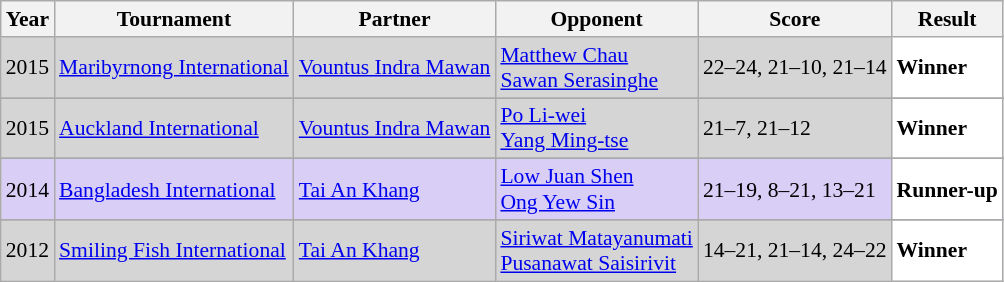<table class="sortable wikitable" style="font-size: 90%;">
<tr>
<th>Year</th>
<th>Tournament</th>
<th>Partner</th>
<th>Opponent</th>
<th>Score</th>
<th>Result</th>
</tr>
<tr style="background:#D5D5D5">
<td align="center">2015</td>
<td align="left"><a href='#'>Maribyrnong International</a></td>
<td align="left"> <a href='#'>Vountus Indra Mawan</a></td>
<td align="left"> <a href='#'>Matthew Chau</a> <br>  <a href='#'>Sawan Serasinghe</a></td>
<td align="left">22–24, 21–10, 21–14</td>
<td style="text-align:left; background:white"> <strong>Winner</strong></td>
</tr>
<tr>
</tr>
<tr style="background:#D5D5D5">
<td align="center">2015</td>
<td align="left"><a href='#'>Auckland International</a></td>
<td align="left"> <a href='#'>Vountus Indra Mawan</a></td>
<td align="left"> <a href='#'>Po Li-wei</a> <br>  <a href='#'>Yang Ming-tse</a></td>
<td align="left">21–7, 21–12</td>
<td style="text-align:left; background:white"> <strong>Winner</strong></td>
</tr>
<tr>
</tr>
<tr style="background:#D8CEF6">
<td align="center">2014</td>
<td align="left"><a href='#'>Bangladesh International</a></td>
<td align="left"> <a href='#'>Tai An Khang</a></td>
<td align="left"> <a href='#'>Low Juan Shen</a> <br>  <a href='#'>Ong Yew Sin</a></td>
<td align="left">21–19, 8–21, 13–21</td>
<td style="text-align:left; background:white"> <strong>Runner-up</strong></td>
</tr>
<tr>
</tr>
<tr style="background:#D5D5D5">
<td align="center">2012</td>
<td align="left"><a href='#'>Smiling Fish International</a></td>
<td align="left"> <a href='#'>Tai An Khang</a></td>
<td align="left"> <a href='#'>Siriwat Matayanumati</a> <br>  <a href='#'>Pusanawat Saisirivit</a></td>
<td align="left">14–21, 21–14, 24–22</td>
<td style="text-align:left; background:white"> <strong>Winner</strong></td>
</tr>
</table>
